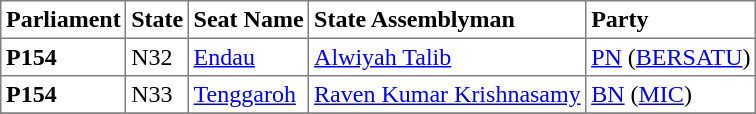<table class="toccolours sortable" border="1" cellpadding="3" style="border-collapse:collapse; text-align: left;">
<tr>
<th align="center">Parliament</th>
<th>State</th>
<th>Seat Name</th>
<th>State Assemblyman</th>
<th>Party</th>
</tr>
<tr>
<th align="left">P154</th>
<td>N32</td>
<td><a href='#'>Endau</a></td>
<td><a href='#'>Alwiyah Talib</a></td>
<td><a href='#'>PN</a> (<a href='#'>BERSATU</a>)</td>
</tr>
<tr>
<th align="left">P154</th>
<td>N33</td>
<td><a href='#'>Tenggaroh</a></td>
<td><a href='#'>Raven Kumar Krishnasamy</a></td>
<td><a href='#'>BN</a> (<a href='#'>MIC</a>)</td>
</tr>
<tr>
</tr>
</table>
